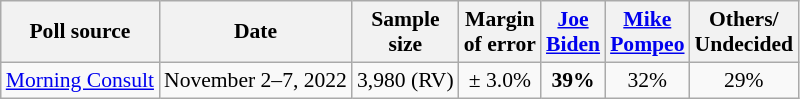<table class="wikitable sortable mw-datatable" style="text-align:center;font-size:90%;line-height:17px">
<tr>
<th>Poll source</th>
<th>Date</th>
<th>Sample<br>size</th>
<th>Margin<br>of error</th>
<th class="unsortable"><a href='#'>Joe<br>Biden</a><br><small></small></th>
<th class="unsortable"><a href='#'>Mike<br>Pompeo</a><br><small></small></th>
<th class="unsortable">Others/<br>Undecided</th>
</tr>
<tr>
<td><a href='#'>Morning Consult</a></td>
<td data-sort-value="2022-11-07">November 2–7, 2022</td>
<td>3,980 (RV)</td>
<td>± 3.0%</td>
<td><strong>39%</strong></td>
<td>32%</td>
<td>29%</td>
</tr>
</table>
